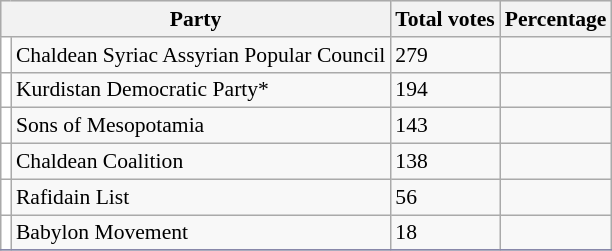<table class="wikitable sortable" style="border:1px solid #8888aa; background-color:#f8f8f8; padding:0px; font-size:90%;">
<tr style="background-color:#E9E9E9">
<th colspan=2>Party</th>
<th>Total votes</th>
<th>Percentage</th>
</tr>
<tr>
<td bgcolor="#FFFFFF"></td>
<td>Chaldean Syriac Assyrian Popular Council</td>
<td>279</td>
<td></td>
</tr>
<tr>
<td bgcolor="#FFFFFF"></td>
<td>Kurdistan Democratic Party*</td>
<td>194</td>
<td></td>
</tr>
<tr>
<td bgcolor="#FFFFFF"></td>
<td>Sons of Mesopotamia</td>
<td>143</td>
<td></td>
</tr>
<tr>
<td bgcolor="#FFFFFF"></td>
<td>Chaldean Coalition</td>
<td>138</td>
<td></td>
</tr>
<tr>
<td bgcolor="#FFFFFF"></td>
<td>Rafidain List</td>
<td>56</td>
<td></td>
</tr>
<tr>
<td bgcolor="#FFFFFF"></td>
<td>Babylon Movement</td>
<td>18</td>
<td></td>
</tr>
<tr>
</tr>
</table>
